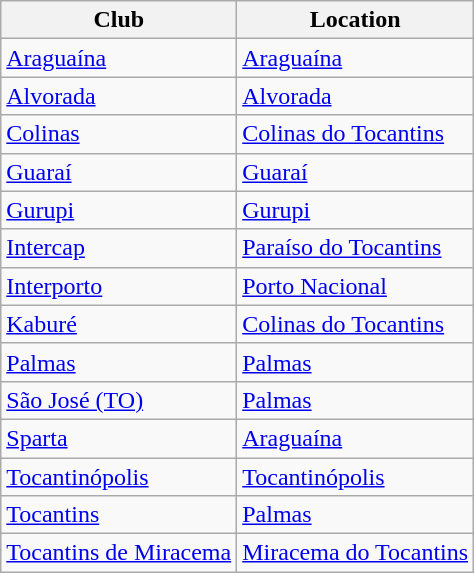<table class="wikitable sortable">
<tr>
<th>Club</th>
<th>Location</th>
</tr>
<tr>
<td><a href='#'>Araguaína</a></td>
<td><a href='#'>Araguaína</a></td>
</tr>
<tr>
<td><a href='#'>Alvorada</a></td>
<td><a href='#'>Alvorada</a></td>
</tr>
<tr>
<td><a href='#'>Colinas</a></td>
<td><a href='#'>Colinas do Tocantins</a></td>
</tr>
<tr>
<td><a href='#'>Guaraí</a></td>
<td><a href='#'>Guaraí</a></td>
</tr>
<tr>
<td><a href='#'>Gurupi</a></td>
<td><a href='#'>Gurupi</a></td>
</tr>
<tr>
<td><a href='#'>Intercap</a></td>
<td><a href='#'>Paraíso do Tocantins</a></td>
</tr>
<tr>
<td><a href='#'>Interporto</a></td>
<td><a href='#'>Porto Nacional</a></td>
</tr>
<tr>
<td><a href='#'>Kaburé</a></td>
<td><a href='#'>Colinas do Tocantins</a></td>
</tr>
<tr>
<td><a href='#'>Palmas</a></td>
<td><a href='#'>Palmas</a></td>
</tr>
<tr>
<td><a href='#'>São José (TO)</a></td>
<td><a href='#'>Palmas</a></td>
</tr>
<tr>
<td><a href='#'>Sparta</a></td>
<td><a href='#'>Araguaína</a></td>
</tr>
<tr>
<td><a href='#'>Tocantinópolis</a></td>
<td><a href='#'>Tocantinópolis</a></td>
</tr>
<tr>
<td><a href='#'>Tocantins</a></td>
<td><a href='#'>Palmas</a></td>
</tr>
<tr>
<td><a href='#'>Tocantins de Miracema</a></td>
<td><a href='#'>Miracema do Tocantins</a></td>
</tr>
</table>
